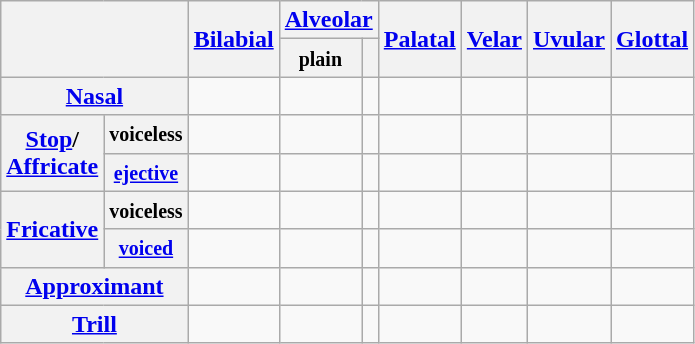<table class="wikitable" style="text-align:center">
<tr>
<th colspan="2" rowspan="2"></th>
<th rowspan="2"><a href='#'>Bilabial</a></th>
<th colspan="2"><a href='#'>Alveolar</a></th>
<th rowspan="2"><a href='#'>Palatal</a></th>
<th rowspan="2"><a href='#'>Velar</a></th>
<th rowspan="2"><a href='#'>Uvular</a></th>
<th rowspan="2"><a href='#'>Glottal</a></th>
</tr>
<tr>
<th><small>plain</small></th>
<th></th>
</tr>
<tr>
<th colspan="2"><a href='#'>Nasal</a></th>
<td></td>
<td></td>
<td></td>
<td></td>
<td></td>
<td></td>
<td></td>
</tr>
<tr>
<th rowspan="2"><a href='#'>Stop</a>/<br><a href='#'>Affricate</a></th>
<th><small>voiceless</small></th>
<td></td>
<td></td>
<td></td>
<td></td>
<td></td>
<td></td>
<td></td>
</tr>
<tr>
<th><a href='#'><small>ejective</small></a></th>
<td></td>
<td></td>
<td></td>
<td></td>
<td></td>
<td></td>
<td></td>
</tr>
<tr>
<th rowspan="2"><a href='#'>Fricative</a></th>
<th><small>voiceless</small></th>
<td></td>
<td></td>
<td></td>
<td></td>
<td></td>
<td></td>
<td></td>
</tr>
<tr>
<th><a href='#'><small>voiced</small></a></th>
<td></td>
<td></td>
<td></td>
<td></td>
<td></td>
<td></td>
<td></td>
</tr>
<tr>
<th colspan="2"><a href='#'>Approximant</a></th>
<td></td>
<td></td>
<td></td>
<td></td>
<td></td>
<td></td>
<td></td>
</tr>
<tr>
<th colspan="2"><a href='#'>Trill</a></th>
<td></td>
<td></td>
<td></td>
<td></td>
<td></td>
<td></td>
<td></td>
</tr>
</table>
